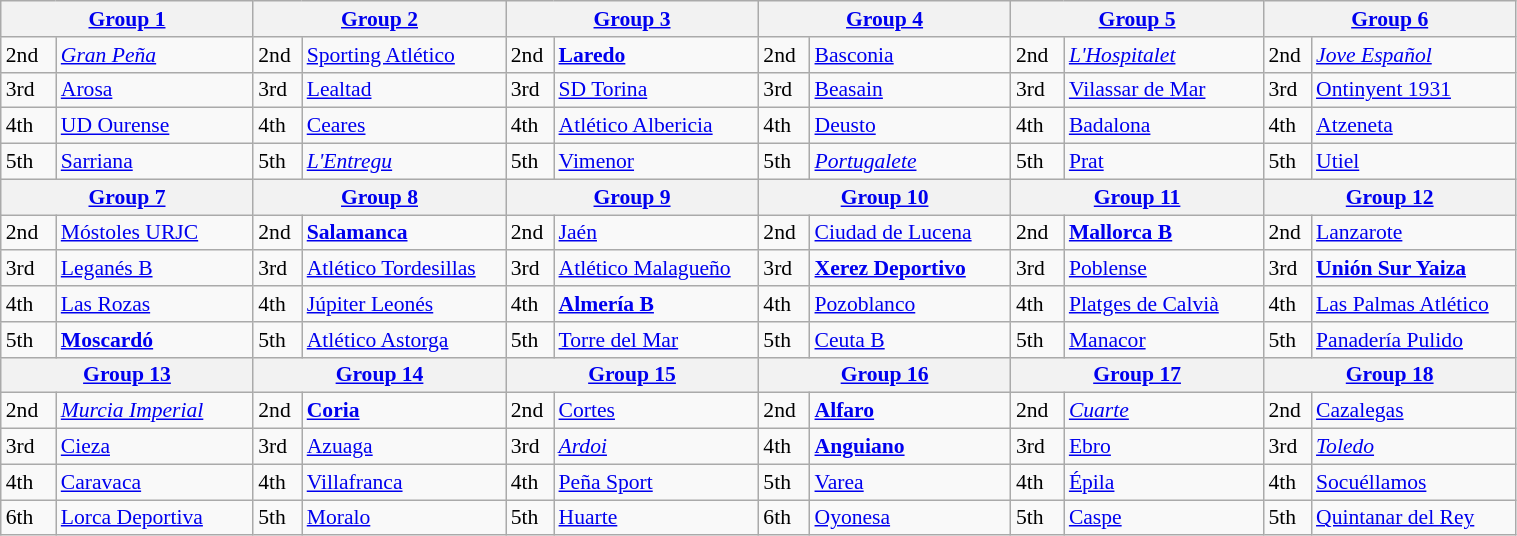<table class="wikitable" style="width:80%; font-size:90%">
<tr>
<th width=16% colspan=2><a href='#'>Group 1</a></th>
<th width=16% colspan=2><a href='#'>Group 2</a></th>
<th width=16% colspan=2><a href='#'>Group 3</a></th>
<th width=16% colspan=2><a href='#'>Group 4</a></th>
<th width=16% colspan=2><a href='#'>Group 5</a></th>
<th width=16% colspan=2><a href='#'>Group 6</a></th>
</tr>
<tr>
<td>2nd</td>
<td><em><a href='#'>Gran Peña</a></em></td>
<td>2nd</td>
<td><a href='#'>Sporting Atlético</a></td>
<td>2nd</td>
<td><strong><a href='#'>Laredo</a></strong></td>
<td>2nd</td>
<td><a href='#'>Basconia</a></td>
<td>2nd</td>
<td><em><a href='#'>L'Hospitalet</a></em></td>
<td>2nd</td>
<td><em><a href='#'>Jove Español</a></em></td>
</tr>
<tr>
<td>3rd</td>
<td><a href='#'>Arosa</a></td>
<td>3rd</td>
<td><a href='#'>Lealtad</a></td>
<td>3rd</td>
<td><a href='#'>SD Torina</a></td>
<td>3rd</td>
<td><a href='#'>Beasain</a></td>
<td>3rd</td>
<td><a href='#'>Vilassar de Mar</a></td>
<td>3rd</td>
<td><a href='#'>Ontinyent 1931</a></td>
</tr>
<tr>
<td>4th</td>
<td><a href='#'>UD Ourense</a></td>
<td>4th</td>
<td><a href='#'>Ceares</a></td>
<td>4th</td>
<td><a href='#'>Atlético Albericia</a></td>
<td>4th</td>
<td><a href='#'>Deusto</a></td>
<td>4th</td>
<td><a href='#'>Badalona</a></td>
<td>4th</td>
<td><a href='#'>Atzeneta</a></td>
</tr>
<tr>
<td>5th</td>
<td><a href='#'>Sarriana</a></td>
<td>5th</td>
<td><em><a href='#'>L'Entregu</a></em></td>
<td>5th</td>
<td><a href='#'>Vimenor</a></td>
<td>5th</td>
<td><em><a href='#'>Portugalete</a></em></td>
<td>5th</td>
<td><a href='#'>Prat</a></td>
<td>5th</td>
<td><a href='#'>Utiel</a></td>
</tr>
<tr>
<th colspan=2><a href='#'>Group 7</a></th>
<th colspan=2><a href='#'>Group 8</a></th>
<th colspan=2><a href='#'>Group 9</a></th>
<th colspan=2><a href='#'>Group 10</a></th>
<th colspan=2><a href='#'>Group 11</a></th>
<th colspan=2><a href='#'>Group 12</a></th>
</tr>
<tr>
<td>2nd</td>
<td><a href='#'>Móstoles URJC</a></td>
<td>2nd</td>
<td><strong><a href='#'>Salamanca</a></strong></td>
<td>2nd</td>
<td><a href='#'>Jaén</a></td>
<td>2nd</td>
<td><a href='#'>Ciudad de Lucena</a></td>
<td>2nd</td>
<td><strong><a href='#'>Mallorca B</a></strong></td>
<td>2nd</td>
<td><a href='#'>Lanzarote</a></td>
</tr>
<tr>
<td>3rd</td>
<td><a href='#'>Leganés B</a></td>
<td>3rd</td>
<td><a href='#'>Atlético Tordesillas</a></td>
<td>3rd</td>
<td><a href='#'>Atlético Malagueño</a></td>
<td>3rd</td>
<td><strong><a href='#'>Xerez Deportivo</a></strong></td>
<td>3rd</td>
<td><a href='#'>Poblense</a></td>
<td>3rd</td>
<td><strong><a href='#'>Unión Sur Yaiza</a></strong></td>
</tr>
<tr>
<td>4th</td>
<td><a href='#'>Las Rozas</a></td>
<td>4th</td>
<td><a href='#'>Júpiter Leonés</a></td>
<td>4th</td>
<td><strong><a href='#'>Almería B</a></strong></td>
<td>4th</td>
<td><a href='#'>Pozoblanco</a></td>
<td>4th</td>
<td><a href='#'>Platges de Calvià</a></td>
<td>4th</td>
<td><a href='#'>Las Palmas Atlético</a></td>
</tr>
<tr>
<td>5th</td>
<td><strong><a href='#'>Moscardó</a></strong></td>
<td>5th</td>
<td><a href='#'>Atlético Astorga</a></td>
<td>5th</td>
<td><a href='#'>Torre del Mar</a></td>
<td>5th</td>
<td><a href='#'>Ceuta B</a></td>
<td>5th</td>
<td><a href='#'>Manacor</a></td>
<td>5th</td>
<td><a href='#'>Panadería Pulido</a></td>
</tr>
<tr>
<th colspan=2><a href='#'>Group 13</a></th>
<th colspan=2><a href='#'>Group 14</a></th>
<th colspan=2><a href='#'>Group 15</a></th>
<th colspan=2><a href='#'>Group 16</a></th>
<th colspan=2><a href='#'>Group 17</a></th>
<th colspan=2><a href='#'>Group 18</a></th>
</tr>
<tr>
<td>2nd</td>
<td><em><a href='#'>Murcia Imperial</a></em></td>
<td>2nd</td>
<td><strong><a href='#'>Coria</a></strong></td>
<td>2nd</td>
<td><a href='#'>Cortes</a></td>
<td>2nd</td>
<td><strong><a href='#'>Alfaro</a></strong></td>
<td>2nd</td>
<td><em><a href='#'>Cuarte</a></em></td>
<td>2nd</td>
<td><a href='#'>Cazalegas</a></td>
</tr>
<tr>
<td>3rd</td>
<td><a href='#'>Cieza</a></td>
<td>3rd</td>
<td><a href='#'>Azuaga</a></td>
<td>3rd</td>
<td><em><a href='#'>Ardoi</a></em></td>
<td>4th</td>
<td><strong><a href='#'>Anguiano</a></strong></td>
<td>3rd</td>
<td><a href='#'>Ebro</a></td>
<td>3rd</td>
<td><em><a href='#'>Toledo</a></em></td>
</tr>
<tr>
<td>4th</td>
<td><a href='#'>Caravaca</a></td>
<td>4th</td>
<td><a href='#'>Villafranca</a></td>
<td>4th</td>
<td><a href='#'>Peña Sport</a></td>
<td>5th</td>
<td><a href='#'>Varea</a></td>
<td>4th</td>
<td><a href='#'>Épila</a></td>
<td>4th</td>
<td><a href='#'>Socuéllamos</a></td>
</tr>
<tr>
<td>6th</td>
<td><a href='#'>Lorca Deportiva</a></td>
<td>5th</td>
<td><a href='#'>Moralo</a></td>
<td>5th</td>
<td><a href='#'>Huarte</a></td>
<td>6th</td>
<td><a href='#'>Oyonesa</a></td>
<td>5th</td>
<td><a href='#'>Caspe</a></td>
<td>5th</td>
<td><a href='#'>Quintanar del Rey</a></td>
</tr>
</table>
